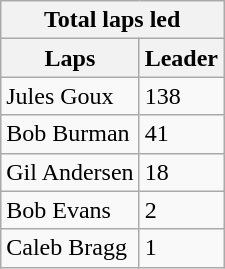<table class="wikitable">
<tr>
<th colspan=2>Total laps led</th>
</tr>
<tr>
<th>Laps</th>
<th>Leader</th>
</tr>
<tr>
<td>Jules Goux</td>
<td>138</td>
</tr>
<tr>
<td>Bob Burman</td>
<td>41</td>
</tr>
<tr>
<td>Gil Andersen</td>
<td>18</td>
</tr>
<tr>
<td>Bob Evans</td>
<td>2</td>
</tr>
<tr>
<td>Caleb Bragg</td>
<td>1</td>
</tr>
</table>
